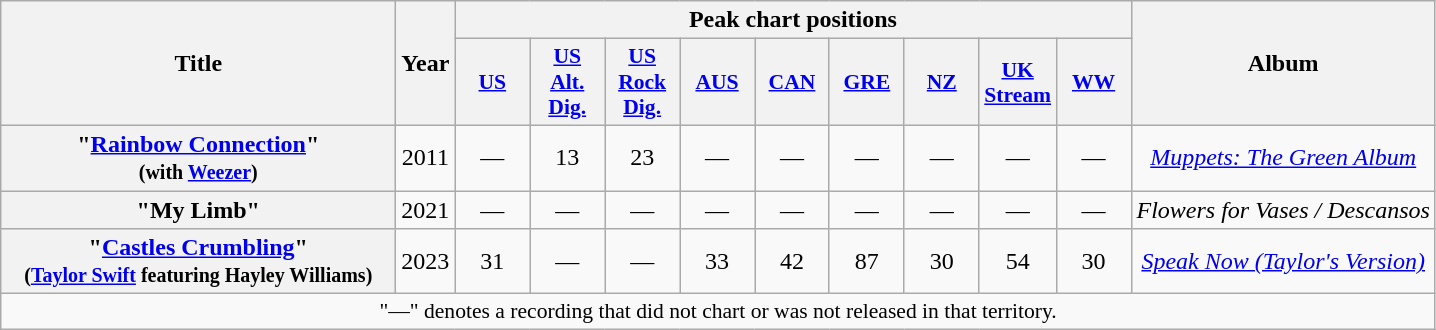<table class="wikitable plainrowheaders" style="text-align:center;" id="singlestable">
<tr>
<th scope="col" rowspan="2" style="width:16em;">Title</th>
<th scope="col" rowspan="2">Year</th>
<th scope="col" colspan="9">Peak chart positions</th>
<th scope="col" rowspan="2">Album</th>
</tr>
<tr>
<th scope="col" style="width:3em;font-size:90%;"><a href='#'>US</a><br></th>
<th scope="col" style="width:3em;font-size:90%;"><a href='#'>US<br>Alt.<br>Dig.</a><br></th>
<th scope="col" style="width:3em;font-size:90%;"><a href='#'>US<br>Rock<br>Dig.</a><br></th>
<th scope="col" style="width:3em;font-size:90%;"><a href='#'>AUS</a><br></th>
<th scope="col" style="width:3em;font-size:90%;"><a href='#'>CAN</a><br></th>
<th scope="col" style="width:3em;font-size:90%;"><a href='#'>GRE</a><br></th>
<th scope="col" style="width:3em;font-size:90%;"><a href='#'>NZ</a><br></th>
<th scope="col" style="width:3em;font-size:90%;"><a href='#'>UK<br>Stream</a><br></th>
<th scope="col" style="width:3em;font-size:90%;"><a href='#'>WW</a><br></th>
</tr>
<tr>
<th scope="row">"<a href='#'>Rainbow Connection</a>"<br><small>(with <a href='#'>Weezer</a>)</small></th>
<td>2011</td>
<td>—</td>
<td>13</td>
<td>23</td>
<td>—</td>
<td>—</td>
<td>—</td>
<td>—</td>
<td>—</td>
<td>—</td>
<td><em><a href='#'>Muppets: The Green Album</a></em></td>
</tr>
<tr>
<th scope="row">"My Limb"</th>
<td>2021</td>
<td>—</td>
<td>—</td>
<td>—</td>
<td>—</td>
<td>—</td>
<td>—</td>
<td>—</td>
<td>—</td>
<td>—</td>
<td><em>Flowers for Vases / Descansos</em></td>
</tr>
<tr>
<th scope="row">"<a href='#'>Castles Crumbling</a>"<br><small>(<a href='#'>Taylor Swift</a> featuring Hayley Williams)</small></th>
<td>2023</td>
<td>31</td>
<td>—</td>
<td>—</td>
<td>33</td>
<td>42</td>
<td>87</td>
<td>30</td>
<td>54</td>
<td>30</td>
<td><em><a href='#'>Speak Now (Taylor's Version)</a></em></td>
</tr>
<tr>
<td colspan="12" style="font-size:90%">"—" denotes a recording that did not chart or was not released in that territory.</td>
</tr>
</table>
